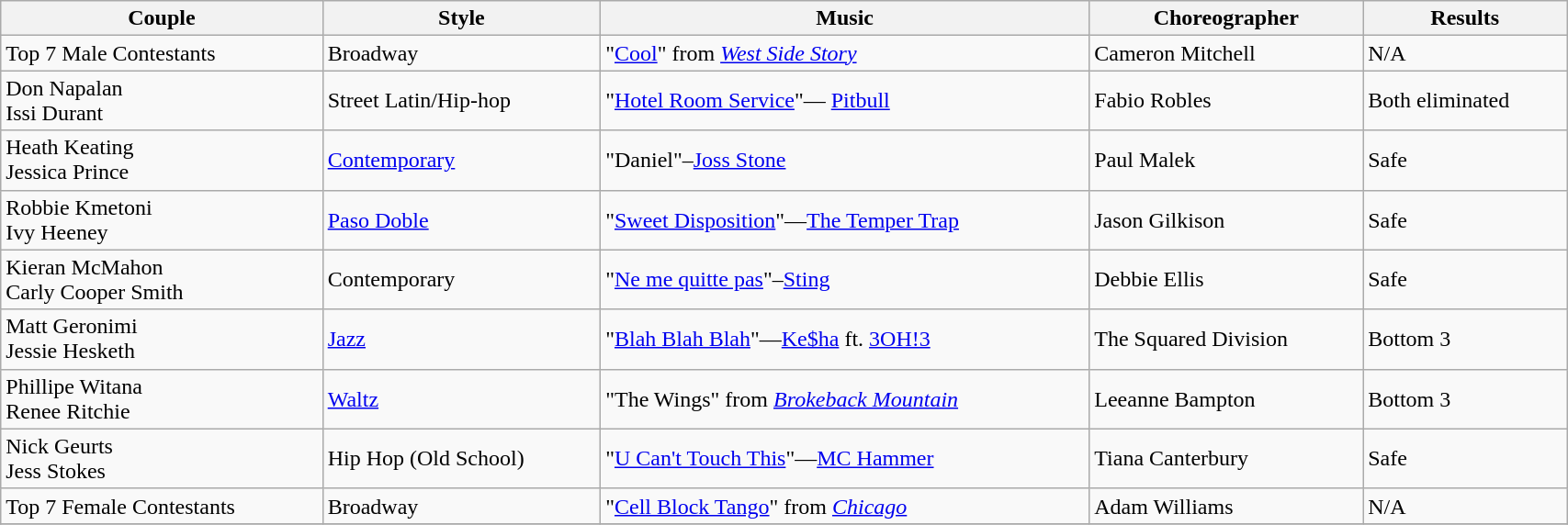<table class="wikitable" width="90%">
<tr>
<th>Couple</th>
<th>Style</th>
<th>Music</th>
<th>Choreographer</th>
<th>Results</th>
</tr>
<tr>
<td>Top 7 Male Contestants</td>
<td>Broadway</td>
<td>"<a href='#'>Cool</a>" from <em><a href='#'>West Side Story</a></em></td>
<td>Cameron Mitchell</td>
<td>N/A</td>
</tr>
<tr>
<td>Don Napalan <br> Issi Durant</td>
<td>Street Latin/Hip-hop</td>
<td>"<a href='#'>Hotel Room Service</a>"— <a href='#'>Pitbull</a></td>
<td>Fabio Robles</td>
<td>Both eliminated</td>
</tr>
<tr>
<td>Heath Keating <br> Jessica Prince</td>
<td><a href='#'>Contemporary</a></td>
<td>"Daniel"–<a href='#'>Joss Stone</a></td>
<td>Paul Malek</td>
<td>Safe</td>
</tr>
<tr>
<td>Robbie Kmetoni <br> Ivy Heeney</td>
<td><a href='#'>Paso Doble</a></td>
<td>"<a href='#'>Sweet Disposition</a>"—<a href='#'>The Temper Trap</a></td>
<td>Jason Gilkison</td>
<td>Safe</td>
</tr>
<tr>
<td>Kieran McMahon <br> Carly Cooper Smith</td>
<td>Contemporary</td>
<td>"<a href='#'>Ne me quitte pas</a>"–<a href='#'>Sting</a></td>
<td>Debbie Ellis</td>
<td>Safe</td>
</tr>
<tr>
<td>Matt Geronimi<br> Jessie Hesketh</td>
<td><a href='#'>Jazz</a></td>
<td>"<a href='#'>Blah Blah Blah</a>"—<a href='#'>Ke$ha</a> ft. <a href='#'>3OH!3</a></td>
<td>The Squared Division</td>
<td>Bottom 3</td>
</tr>
<tr>
<td>Phillipe Witana <br> Renee Ritchie</td>
<td><a href='#'>Waltz</a></td>
<td>"The Wings" from <em><a href='#'>Brokeback Mountain</a></em></td>
<td>Leeanne Bampton</td>
<td>Bottom 3</td>
</tr>
<tr>
<td>Nick Geurts <br> Jess Stokes</td>
<td>Hip Hop (Old School)</td>
<td>"<a href='#'>U Can't Touch This</a>"—<a href='#'>MC Hammer</a></td>
<td>Tiana Canterbury</td>
<td>Safe</td>
</tr>
<tr>
<td>Top 7 Female Contestants</td>
<td>Broadway</td>
<td>"<a href='#'>Cell Block Tango</a>" from <em><a href='#'>Chicago</a></em></td>
<td>Adam Williams</td>
<td>N/A</td>
</tr>
<tr>
</tr>
</table>
